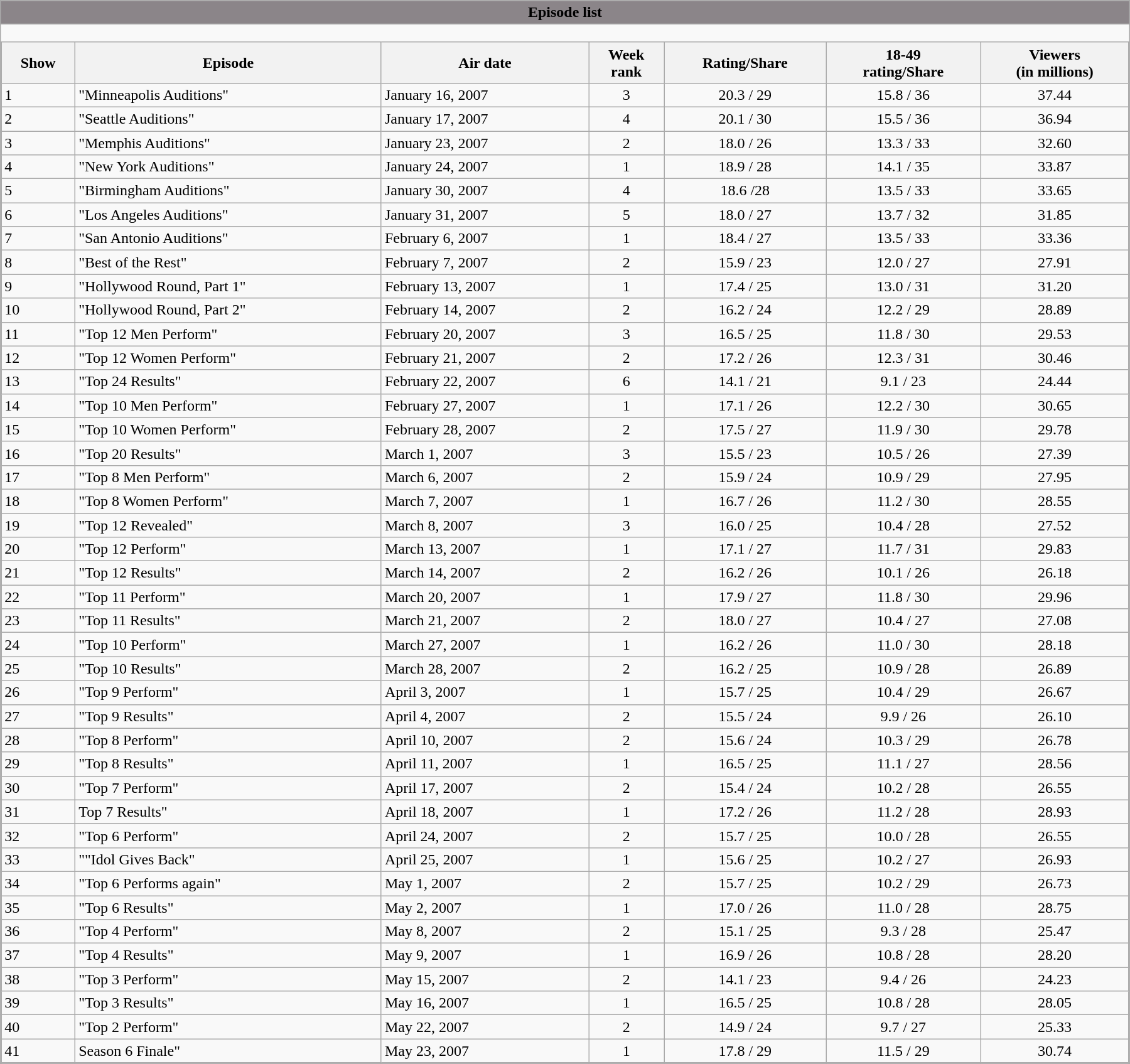<table class="wikitable collapsible" style="width:95%; margin:1em auto 1em auto;">
<tr>
<th style="background:#8b8589;"><strong>Episode list</strong></th>
</tr>
<tr>
<td style="padding:0; border:none;"><br><table class="wikitable sortable" style="margin:0; width:100%; ">
<tr>
<th>Show</th>
<th>Episode</th>
<th>Air date</th>
<th>Week<br>rank</th>
<th>Rating/Share</th>
<th>18-49<br>rating/Share</th>
<th>Viewers<br>(in millions)</th>
</tr>
<tr>
<td>1</td>
<td>"Minneapolis Auditions"</td>
<td>January 16, 2007</td>
<td style="text-align:center;">3</td>
<td style="text-align:center;">20.3 / 29</td>
<td style="text-align:center;">15.8 / 36</td>
<td style="text-align:center;">37.44</td>
</tr>
<tr>
<td>2</td>
<td>"Seattle Auditions"</td>
<td>January 17, 2007</td>
<td style="text-align:center;">4</td>
<td style="text-align:center;">20.1 / 30</td>
<td style="text-align:center;">15.5 / 36</td>
<td style="text-align:center;">36.94</td>
</tr>
<tr>
<td>3</td>
<td>"Memphis Auditions"</td>
<td>January 23, 2007</td>
<td style="text-align:center;">2</td>
<td style="text-align:center;">18.0 / 26</td>
<td style="text-align:center;">13.3 / 33</td>
<td style="text-align:center;">32.60</td>
</tr>
<tr>
<td>4</td>
<td>"New York Auditions"</td>
<td>January 24, 2007</td>
<td style="text-align:center;">1</td>
<td style="text-align:center;">18.9 / 28</td>
<td style="text-align:center;">14.1 / 35</td>
<td style="text-align:center;">33.87</td>
</tr>
<tr>
<td>5</td>
<td>"Birmingham Auditions"</td>
<td>January 30, 2007</td>
<td style="text-align:center;">4</td>
<td style="text-align:center;">18.6 /28</td>
<td style="text-align:center;">13.5 / 33</td>
<td style="text-align:center;">33.65</td>
</tr>
<tr>
<td>6</td>
<td>"Los Angeles Auditions"</td>
<td>January 31, 2007</td>
<td style="text-align:center;">5</td>
<td style="text-align:center;">18.0 / 27</td>
<td style="text-align:center;">13.7 / 32</td>
<td style="text-align:center;">31.85</td>
</tr>
<tr>
<td>7</td>
<td>"San Antonio Auditions"</td>
<td>February 6, 2007</td>
<td style="text-align:center;">1</td>
<td style="text-align:center;">18.4 / 27</td>
<td style="text-align:center;">13.5 / 33</td>
<td style="text-align:center;">33.36</td>
</tr>
<tr>
<td>8</td>
<td>"Best of the Rest"</td>
<td>February 7, 2007</td>
<td style="text-align:center;">2</td>
<td style="text-align:center;">15.9 / 23</td>
<td style="text-align:center;">12.0 / 27</td>
<td style="text-align:center;">27.91</td>
</tr>
<tr>
<td>9</td>
<td>"Hollywood Round, Part 1"</td>
<td>February 13, 2007</td>
<td style="text-align:center;">1</td>
<td style="text-align:center;">17.4 / 25</td>
<td style="text-align:center;">13.0 / 31</td>
<td style="text-align:center;">31.20</td>
</tr>
<tr>
<td>10</td>
<td>"Hollywood Round, Part 2"</td>
<td>February 14, 2007</td>
<td style="text-align:center;">2</td>
<td style="text-align:center;">16.2 / 24</td>
<td style="text-align:center;">12.2 / 29</td>
<td style="text-align:center;">28.89</td>
</tr>
<tr>
<td>11</td>
<td>"Top 12 Men Perform"</td>
<td>February 20, 2007</td>
<td style="text-align:center;">3</td>
<td style="text-align:center;">16.5 / 25</td>
<td style="text-align:center;">11.8 / 30</td>
<td style="text-align:center;">29.53</td>
</tr>
<tr>
<td>12</td>
<td>"Top 12 Women Perform"</td>
<td>February 21, 2007</td>
<td style="text-align:center;">2</td>
<td style="text-align:center;">17.2 / 26</td>
<td style="text-align:center;">12.3 / 31</td>
<td style="text-align:center;">30.46</td>
</tr>
<tr>
<td>13</td>
<td>"Top 24 Results"</td>
<td>February 22, 2007</td>
<td style="text-align:center;">6</td>
<td style="text-align:center;">14.1 / 21</td>
<td style="text-align:center;">9.1 / 23</td>
<td style="text-align:center;">24.44</td>
</tr>
<tr>
<td>14</td>
<td>"Top 10 Men Perform"</td>
<td>February 27, 2007</td>
<td style="text-align:center;">1</td>
<td style="text-align:center;">17.1 / 26</td>
<td style="text-align:center;">12.2 / 30</td>
<td style="text-align:center;">30.65</td>
</tr>
<tr>
<td>15</td>
<td>"Top 10 Women Perform"</td>
<td>February 28, 2007</td>
<td style="text-align:center;">2</td>
<td style="text-align:center;">17.5 / 27</td>
<td style="text-align:center;">11.9 / 30</td>
<td style="text-align:center;">29.78</td>
</tr>
<tr>
<td>16</td>
<td>"Top 20 Results"</td>
<td>March 1, 2007</td>
<td style="text-align:center;">3</td>
<td style="text-align:center;">15.5 / 23</td>
<td style="text-align:center;">10.5 / 26</td>
<td style="text-align:center;">27.39</td>
</tr>
<tr>
<td>17</td>
<td>"Top 8 Men Perform"</td>
<td>March 6, 2007</td>
<td style="text-align:center;">2</td>
<td style="text-align:center;">15.9 / 24</td>
<td style="text-align:center;">10.9 / 29</td>
<td style="text-align:center;">27.95</td>
</tr>
<tr>
<td>18</td>
<td>"Top 8 Women Perform"</td>
<td>March 7, 2007</td>
<td style="text-align:center;">1</td>
<td style="text-align:center;">16.7 / 26</td>
<td style="text-align:center;">11.2 / 30</td>
<td style="text-align:center;">28.55</td>
</tr>
<tr>
<td>19</td>
<td>"Top 12 Revealed"</td>
<td>March 8, 2007</td>
<td style="text-align:center;">3</td>
<td style="text-align:center;">16.0 / 25</td>
<td style="text-align:center;">10.4 / 28</td>
<td style="text-align:center;">27.52</td>
</tr>
<tr>
<td>20</td>
<td>"Top 12 Perform"</td>
<td>March 13, 2007</td>
<td style="text-align:center;">1</td>
<td style="text-align:center;">17.1 / 27</td>
<td style="text-align:center;">11.7 / 31</td>
<td style="text-align:center;">29.83</td>
</tr>
<tr>
<td>21</td>
<td>"Top 12 Results"</td>
<td>March 14, 2007</td>
<td style="text-align:center;">2</td>
<td style="text-align:center;">16.2 / 26</td>
<td style="text-align:center;">10.1 / 26</td>
<td style="text-align:center;">26.18</td>
</tr>
<tr>
<td>22</td>
<td>"Top 11 Perform"</td>
<td>March 20, 2007</td>
<td style="text-align:center;">1</td>
<td style="text-align:center;">17.9 / 27</td>
<td style="text-align:center;">11.8 / 30</td>
<td style="text-align:center;">29.96</td>
</tr>
<tr>
<td>23</td>
<td>"Top 11 Results"</td>
<td>March 21, 2007</td>
<td style="text-align:center;">2</td>
<td style="text-align:center;">18.0 / 27</td>
<td style="text-align:center;">10.4 / 27</td>
<td style="text-align:center;">27.08</td>
</tr>
<tr>
<td>24</td>
<td>"Top 10 Perform"</td>
<td>March 27, 2007</td>
<td style="text-align:center;">1</td>
<td style="text-align:center;">16.2 / 26</td>
<td style="text-align:center;">11.0 / 30</td>
<td style="text-align:center;">28.18</td>
</tr>
<tr>
<td>25</td>
<td>"Top 10 Results"</td>
<td>March 28, 2007</td>
<td style="text-align:center;">2</td>
<td style="text-align:center;">16.2 / 25</td>
<td style="text-align:center;">10.9 / 28</td>
<td style="text-align:center;">26.89</td>
</tr>
<tr>
<td>26</td>
<td>"Top 9 Perform"</td>
<td>April 3, 2007</td>
<td style="text-align:center;">1</td>
<td style="text-align:center;">15.7 / 25</td>
<td style="text-align:center;">10.4 / 29</td>
<td style="text-align:center;">26.67</td>
</tr>
<tr>
<td>27</td>
<td>"Top 9 Results"</td>
<td>April 4, 2007</td>
<td style="text-align:center;">2</td>
<td style="text-align:center;">15.5 / 24</td>
<td style="text-align:center;">9.9 / 26</td>
<td style="text-align:center;">26.10</td>
</tr>
<tr>
<td>28</td>
<td>"Top 8 Perform"</td>
<td>April 10, 2007</td>
<td style="text-align:center;">2</td>
<td style="text-align:center;">15.6 / 24</td>
<td style="text-align:center;">10.3 / 29</td>
<td style="text-align:center;">26.78</td>
</tr>
<tr>
<td>29</td>
<td>"Top 8 Results"</td>
<td>April 11, 2007</td>
<td style="text-align:center;">1</td>
<td style="text-align:center;">16.5 / 25</td>
<td style="text-align:center;">11.1 / 27</td>
<td style="text-align:center;">28.56</td>
</tr>
<tr>
<td>30</td>
<td>"Top 7 Perform"</td>
<td>April 17, 2007</td>
<td style="text-align:center;">2</td>
<td style="text-align:center;">15.4 / 24</td>
<td style="text-align:center;">10.2 / 28</td>
<td style="text-align:center;">26.55</td>
</tr>
<tr>
<td>31</td>
<td>Top 7 Results"</td>
<td>April 18, 2007</td>
<td style="text-align:center;">1</td>
<td style="text-align:center;">17.2 / 26</td>
<td style="text-align:center;">11.2 / 28</td>
<td style="text-align:center;">28.93</td>
</tr>
<tr>
<td>32</td>
<td>"Top 6 Perform"</td>
<td>April 24, 2007</td>
<td style="text-align:center;">2</td>
<td style="text-align:center;">15.7 / 25</td>
<td style="text-align:center;">10.0 / 28</td>
<td style="text-align:center;">26.55</td>
</tr>
<tr>
<td>33</td>
<td>""Idol Gives Back"</td>
<td>April 25, 2007</td>
<td style="text-align:center;">1</td>
<td style="text-align:center;">15.6 / 25</td>
<td style="text-align:center;">10.2 / 27</td>
<td style="text-align:center;">26.93</td>
</tr>
<tr>
<td>34</td>
<td>"Top 6 Performs again"</td>
<td>May 1, 2007</td>
<td style="text-align:center;">2</td>
<td style="text-align:center;">15.7 / 25</td>
<td style="text-align:center;">10.2 / 29</td>
<td style="text-align:center;">26.73</td>
</tr>
<tr>
<td>35</td>
<td>"Top 6 Results"</td>
<td>May 2, 2007</td>
<td style="text-align:center;">1</td>
<td style="text-align:center;">17.0 / 26</td>
<td style="text-align:center;">11.0 / 28</td>
<td style="text-align:center;">28.75</td>
</tr>
<tr>
<td>36</td>
<td>"Top 4 Perform"</td>
<td>May 8, 2007</td>
<td style="text-align:center;">2</td>
<td style="text-align:center;">15.1 / 25</td>
<td style="text-align:center;">9.3 / 28</td>
<td style="text-align:center;">25.47</td>
</tr>
<tr>
<td>37</td>
<td>"Top 4 Results"</td>
<td>May 9, 2007</td>
<td style="text-align:center;">1</td>
<td style="text-align:center;">16.9 / 26</td>
<td style="text-align:center;">10.8 / 28</td>
<td style="text-align:center;">28.20</td>
</tr>
<tr>
<td>38</td>
<td>"Top 3 Perform"</td>
<td>May 15, 2007</td>
<td style="text-align:center;">2</td>
<td style="text-align:center;">14.1 / 23</td>
<td style="text-align:center;">9.4 / 26</td>
<td style="text-align:center;">24.23</td>
</tr>
<tr>
<td>39</td>
<td>"Top 3 Results"</td>
<td>May 16, 2007</td>
<td style="text-align:center;">1</td>
<td style="text-align:center;">16.5 / 25</td>
<td style="text-align:center;">10.8 / 28</td>
<td style="text-align:center;">28.05</td>
</tr>
<tr>
<td>40</td>
<td>"Top 2 Perform"</td>
<td>May 22, 2007</td>
<td style="text-align:center;">2</td>
<td style="text-align:center;">14.9 / 24</td>
<td style="text-align:center;">9.7 / 27</td>
<td style="text-align:center;">25.33</td>
</tr>
<tr>
<td>41</td>
<td>Season 6 Finale"</td>
<td>May 23, 2007</td>
<td style="text-align:center;">1</td>
<td style="text-align:center;">17.8 / 29</td>
<td style="text-align:center;">11.5 / 29</td>
<td style="text-align:center;">30.74</td>
</tr>
</table>
</td>
</tr>
</table>
